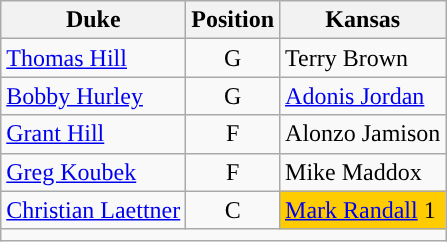<table class="wikitable">
<tr>
<th>Duke</th>
<th colspan="2">Position</th>
<th>Kansas</th>
</tr>
<tr>
<td><a href='#'>Thomas Hill</a></td>
<td colspan=2 style="text-align:center">G</td>
<td>Terry Brown</td>
</tr>
<tr>
<td><a href='#'>Bobby Hurley</a></td>
<td colspan=2 style="text-align:center">G</td>
<td><a href='#'>Adonis Jordan</a></td>
</tr>
<tr>
<td><a href='#'>Grant Hill</a></td>
<td colspan=2 style="text-align:center">F</td>
<td>Alonzo Jamison</td>
</tr>
<tr>
<td><a href='#'>Greg Koubek</a></td>
<td colspan=2 style="text-align:center">F</td>
<td>Mike Maddox</td>
</tr>
<tr>
<td><a href='#'>Christian Laettner</a></td>
<td colspan=2 style="text-align:center">C</td>
<td style="background:#ffcc00"><a href='#'>Mark Randall</a> 1<br></td>
</tr>
<tr>
<td colspan="5" align=center></td>
</tr>
</table>
